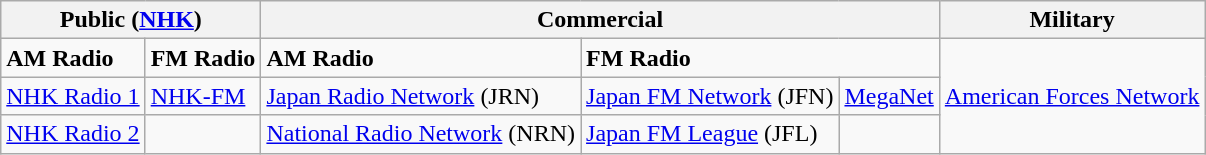<table class="wikitable">
<tr>
<th colspan="2">Public (<a href='#'>NHK</a>)</th>
<th colspan="3">Commercial</th>
<th>Military</th>
</tr>
<tr>
<td><strong>AM Radio</strong></td>
<td><strong>FM Radio</strong></td>
<td><strong>AM Radio</strong></td>
<td colspan="2"><strong>FM Radio</strong></td>
<td rowspan="3"><a href='#'>American Forces Network</a></td>
</tr>
<tr>
<td><a href='#'>NHK Radio 1</a></td>
<td><a href='#'>NHK-FM</a></td>
<td><a href='#'>Japan Radio Network</a> (JRN)</td>
<td><a href='#'>Japan FM Network</a> (JFN)</td>
<td><a href='#'>MegaNet</a></td>
</tr>
<tr>
<td><a href='#'>NHK Radio 2</a></td>
<td></td>
<td><a href='#'>National Radio Network</a> (NRN)</td>
<td><a href='#'>Japan FM League</a> (JFL)</td>
<td></td>
</tr>
</table>
